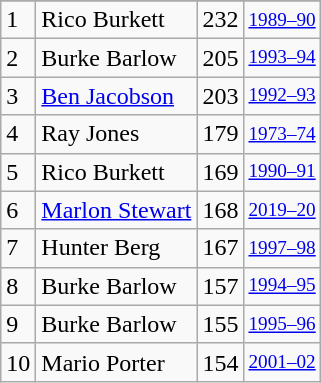<table class="wikitable">
<tr>
</tr>
<tr>
<td>1</td>
<td>Rico Burkett</td>
<td>232</td>
<td style="font-size:80%;"><a href='#'>1989–90</a></td>
</tr>
<tr>
<td>2</td>
<td>Burke Barlow</td>
<td>205</td>
<td style="font-size:80%;"><a href='#'>1993–94</a></td>
</tr>
<tr>
<td>3</td>
<td><a href='#'>Ben Jacobson</a></td>
<td>203</td>
<td style="font-size:80%;"><a href='#'>1992–93</a></td>
</tr>
<tr>
<td>4</td>
<td>Ray Jones</td>
<td>179</td>
<td style="font-size:80%;"><a href='#'>1973–74</a></td>
</tr>
<tr>
<td>5</td>
<td>Rico Burkett</td>
<td>169</td>
<td style="font-size:80%;"><a href='#'>1990–91</a></td>
</tr>
<tr>
<td>6</td>
<td><a href='#'>Marlon Stewart</a></td>
<td>168</td>
<td style="font-size:80%;"><a href='#'>2019–20</a></td>
</tr>
<tr>
<td>7</td>
<td>Hunter Berg</td>
<td>167</td>
<td style="font-size:80%;"><a href='#'>1997–98</a></td>
</tr>
<tr>
<td>8</td>
<td>Burke Barlow</td>
<td>157</td>
<td style="font-size:80%;"><a href='#'>1994–95</a></td>
</tr>
<tr>
<td>9</td>
<td>Burke Barlow</td>
<td>155</td>
<td style="font-size:80%;"><a href='#'>1995–96</a></td>
</tr>
<tr>
<td>10</td>
<td>Mario Porter</td>
<td>154</td>
<td style="font-size:80%;"><a href='#'>2001–02</a></td>
</tr>
</table>
